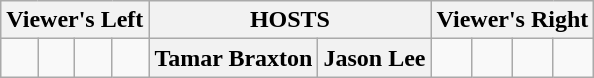<table class="wikitable" style="text-align:center">
<tr>
<th colspan="4">Viewer's Left</th>
<th colspan="2">HOSTS</th>
<th colspan="4">Viewer's Right</th>
</tr>
<tr>
<td></td>
<td></td>
<td></td>
<td></td>
<th>Tamar Braxton</th>
<th>Jason Lee</th>
<td></td>
<td></td>
<td></td>
<td></td>
</tr>
</table>
